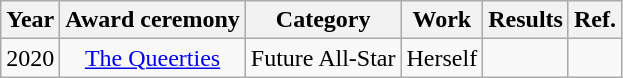<table class="wikitable sortable" >
<tr>
<th>Year</th>
<th>Award ceremony</th>
<th>Category</th>
<th>Work</th>
<th>Results</th>
<th>Ref.</th>
</tr>
<tr>
<td style="text-align:center">2020</td>
<td style="text-align:center"><a href='#'>The Queerties</a></td>
<td style="text-align:center">Future All-Star</td>
<td style="text-align:center">Herself</td>
<td></td>
<td style="text-align:center"></td>
</tr>
</table>
